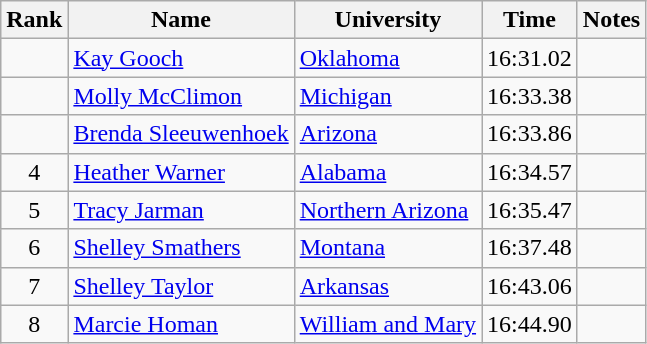<table class="wikitable sortable" style="text-align:center">
<tr>
<th>Rank</th>
<th>Name</th>
<th>University</th>
<th>Time</th>
<th>Notes</th>
</tr>
<tr>
<td></td>
<td align=left><a href='#'>Kay Gooch</a> </td>
<td align="left"><a href='#'>Oklahoma</a></td>
<td>16:31.02</td>
<td></td>
</tr>
<tr>
<td></td>
<td align=left><a href='#'>Molly McClimon</a></td>
<td align="left"><a href='#'>Michigan</a></td>
<td>16:33.38</td>
<td></td>
</tr>
<tr>
<td></td>
<td align=left><a href='#'>Brenda Sleeuwenhoek</a> </td>
<td align="left"><a href='#'>Arizona</a></td>
<td>16:33.86</td>
<td></td>
</tr>
<tr>
<td>4</td>
<td align=left><a href='#'>Heather Warner</a></td>
<td align="left"><a href='#'>Alabama</a></td>
<td>16:34.57</td>
<td></td>
</tr>
<tr>
<td>5</td>
<td align=left><a href='#'>Tracy Jarman</a></td>
<td align="left"><a href='#'>Northern Arizona</a></td>
<td>16:35.47</td>
<td></td>
</tr>
<tr>
<td>6</td>
<td align=left><a href='#'>Shelley Smathers</a></td>
<td align="left"><a href='#'>Montana</a></td>
<td>16:37.48</td>
<td></td>
</tr>
<tr>
<td>7</td>
<td align=left><a href='#'>Shelley Taylor</a></td>
<td align="left"><a href='#'>Arkansas</a></td>
<td>16:43.06</td>
<td></td>
</tr>
<tr>
<td>8</td>
<td align=left><a href='#'>Marcie Homan</a></td>
<td align="left"><a href='#'>William and Mary</a></td>
<td>16:44.90</td>
<td></td>
</tr>
</table>
